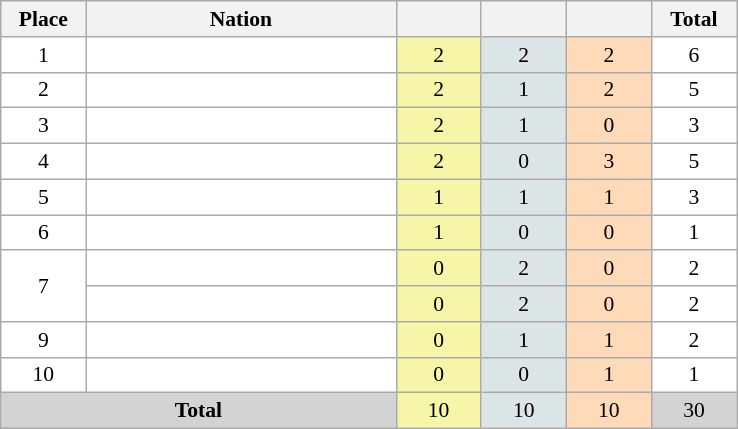<table class=wikitable style="border:1px solid #AAAAAA;font-size:90%">
<tr bgcolor="#EFEFEF">
<th width=50>Place</th>
<th width=200>Nation</th>
<th width=50></th>
<th width=50></th>
<th width=50></th>
<th width=50>Total</th>
</tr>
<tr align="center" valign="center" bgcolor="#FFFFFF">
<td>1</td>
<td align="left"></td>
<td style="background:#F7F6A8;">2</td>
<td style="background:#DCE5E5;">2</td>
<td style="background:#FFDAB9;">2</td>
<td>6</td>
</tr>
<tr align="center" valign="center" bgcolor="#FFFFFF">
<td>2</td>
<td align="left"></td>
<td style="background:#F7F6A8;">2</td>
<td style="background:#DCE5E5;">1</td>
<td style="background:#FFDAB9;">2</td>
<td>5</td>
</tr>
<tr align="center" valign="center" bgcolor="#FFFFFF">
<td>3</td>
<td align="left"></td>
<td style="background:#F7F6A8;">2</td>
<td style="background:#DCE5E5;">1</td>
<td style="background:#FFDAB9;">0</td>
<td>3</td>
</tr>
<tr align="center" valign="center" bgcolor="#FFFFFF">
<td>4</td>
<td align="left"></td>
<td style="background:#F7F6A8;">2</td>
<td style="background:#DCE5E5;">0</td>
<td style="background:#FFDAB9;">3</td>
<td>5</td>
</tr>
<tr align="center" valign="center" bgcolor="#FFFFFF">
<td>5</td>
<td align="left"></td>
<td style="background:#F7F6A8;">1</td>
<td style="background:#DCE5E5;">1</td>
<td style="background:#FFDAB9;">1</td>
<td>3</td>
</tr>
<tr align="center" valign="center" bgcolor="#FFFFFF">
<td>6</td>
<td align="left"></td>
<td style="background:#F7F6A8;">1</td>
<td style="background:#DCE5E5;">0</td>
<td style="background:#FFDAB9;">0</td>
<td>1</td>
</tr>
<tr align="center" valign="center" bgcolor="#FFFFFF">
<td rowspan=2>7</td>
<td align="left"></td>
<td style="background:#F7F6A8;">0</td>
<td style="background:#DCE5E5;">2</td>
<td style="background:#FFDAB9;">0</td>
<td>2</td>
</tr>
<tr align="center" valign="center" bgcolor="#FFFFFF">
<td align="left"></td>
<td style="background:#F7F6A8;">0</td>
<td style="background:#DCE5E5;">2</td>
<td style="background:#FFDAB9;">0</td>
<td>2</td>
</tr>
<tr align="center" valign="center" bgcolor="#FFFFFF">
<td>9</td>
<td align="left"></td>
<td style="background:#F7F6A8;">0</td>
<td style="background:#DCE5E5;">1</td>
<td style="background:#FFDAB9;">1</td>
<td>2</td>
</tr>
<tr align="center" valign="center" bgcolor="#FFFFFF">
<td>10</td>
<td align="left"></td>
<td style="background:#F7F6A8;">0</td>
<td style="background:#DCE5E5;">0</td>
<td style="background:#FFDAB9;">1</td>
<td>1</td>
</tr>
<tr align="center">
<td colspan="2" bgcolor=D3D3D3><strong>Total</strong></td>
<td style="background:#F7F6A8;">10</td>
<td style="background:#DCE5E5;">10</td>
<td style="background:#FFDAB9;">10</td>
<td bgcolor=D3D3D3>30</td>
</tr>
</table>
